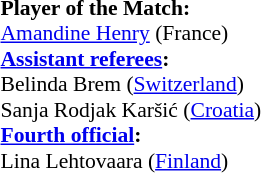<table width=100% style="font-size:90%">
<tr>
<td><br><strong>Player of the Match:</strong>
<br><a href='#'>Amandine Henry</a> (France)<br><strong><a href='#'>Assistant referees</a>:</strong>
<br>Belinda Brem (<a href='#'>Switzerland</a>)
<br>Sanja Rodjak Karšić (<a href='#'>Croatia</a>)
<br><strong><a href='#'>Fourth official</a>:</strong>
<br>Lina Lehtovaara (<a href='#'>Finland</a>)</td>
</tr>
</table>
